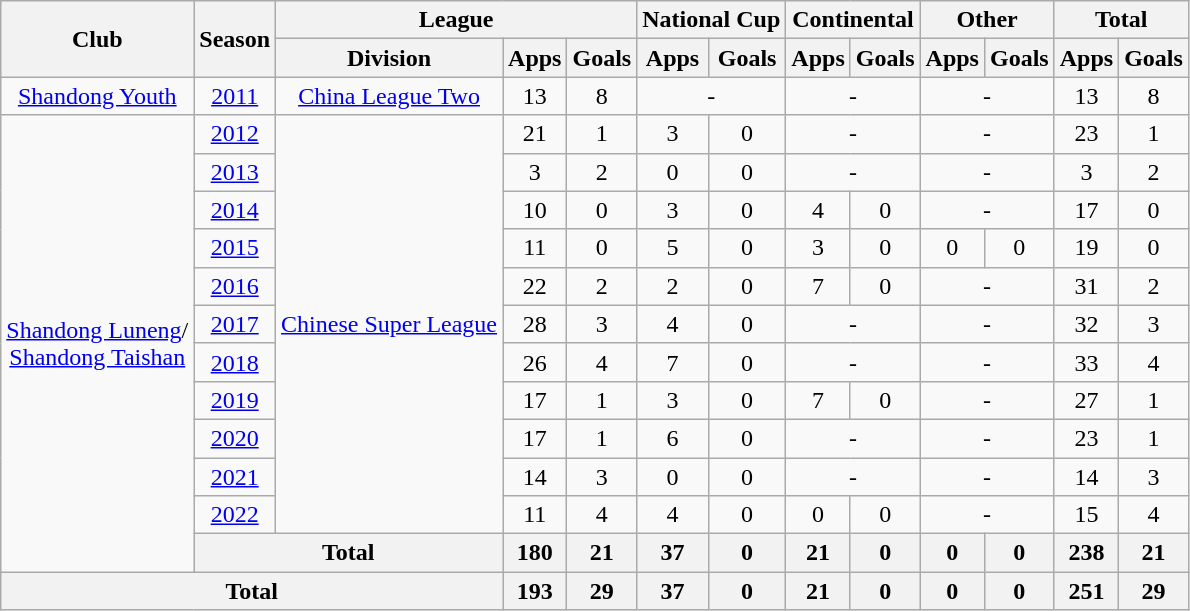<table class="wikitable" style="text-align: center">
<tr>
<th rowspan="2">Club</th>
<th rowspan="2">Season</th>
<th colspan="3">League</th>
<th colspan="2">National Cup</th>
<th colspan="2">Continental</th>
<th colspan="2">Other</th>
<th colspan="2">Total</th>
</tr>
<tr>
<th>Division</th>
<th>Apps</th>
<th>Goals</th>
<th>Apps</th>
<th>Goals</th>
<th>Apps</th>
<th>Goals</th>
<th>Apps</th>
<th>Goals</th>
<th>Apps</th>
<th>Goals</th>
</tr>
<tr>
<td><a href='#'>Shandong Youth</a></td>
<td><a href='#'>2011</a></td>
<td><a href='#'>China League Two</a></td>
<td>13</td>
<td>8</td>
<td colspan="2">-</td>
<td colspan="2">-</td>
<td colspan="2">-</td>
<td>13</td>
<td>8</td>
</tr>
<tr>
<td rowspan=12><a href='#'>Shandong Luneng</a>/<br><a href='#'>Shandong Taishan</a></td>
<td><a href='#'>2012</a></td>
<td rowspan=11><a href='#'>Chinese Super League</a></td>
<td>21</td>
<td>1</td>
<td>3</td>
<td>0</td>
<td colspan="2">-</td>
<td colspan="2">-</td>
<td>23</td>
<td>1</td>
</tr>
<tr>
<td><a href='#'>2013</a></td>
<td>3</td>
<td>2</td>
<td>0</td>
<td>0</td>
<td colspan="2">-</td>
<td colspan="2">-</td>
<td>3</td>
<td>2</td>
</tr>
<tr>
<td><a href='#'>2014</a></td>
<td>10</td>
<td>0</td>
<td>3</td>
<td>0</td>
<td>4</td>
<td>0</td>
<td colspan="2">-</td>
<td>17</td>
<td>0</td>
</tr>
<tr>
<td><a href='#'>2015</a></td>
<td>11</td>
<td>0</td>
<td>5</td>
<td>0</td>
<td>3</td>
<td>0</td>
<td>0</td>
<td>0</td>
<td>19</td>
<td>0</td>
</tr>
<tr>
<td><a href='#'>2016</a></td>
<td>22</td>
<td>2</td>
<td>2</td>
<td>0</td>
<td>7</td>
<td>0</td>
<td colspan="2">-</td>
<td>31</td>
<td>2</td>
</tr>
<tr>
<td><a href='#'>2017</a></td>
<td>28</td>
<td>3</td>
<td>4</td>
<td>0</td>
<td colspan="2">-</td>
<td colspan="2">-</td>
<td>32</td>
<td>3</td>
</tr>
<tr>
<td><a href='#'>2018</a></td>
<td>26</td>
<td>4</td>
<td>7</td>
<td>0</td>
<td colspan="2">-</td>
<td colspan="2">-</td>
<td>33</td>
<td>4</td>
</tr>
<tr>
<td><a href='#'>2019</a></td>
<td>17</td>
<td>1</td>
<td>3</td>
<td>0</td>
<td>7</td>
<td>0</td>
<td colspan="2">-</td>
<td>27</td>
<td>1</td>
</tr>
<tr>
<td><a href='#'>2020</a></td>
<td>17</td>
<td>1</td>
<td>6</td>
<td>0</td>
<td colspan="2">-</td>
<td colspan="2">-</td>
<td>23</td>
<td>1</td>
</tr>
<tr>
<td><a href='#'>2021</a></td>
<td>14</td>
<td>3</td>
<td>0</td>
<td>0</td>
<td colspan="2">-</td>
<td colspan="2">-</td>
<td>14</td>
<td>3</td>
</tr>
<tr>
<td><a href='#'>2022</a></td>
<td>11</td>
<td>4</td>
<td>4</td>
<td>0</td>
<td>0</td>
<td>0</td>
<td colspan="2">-</td>
<td>15</td>
<td>4</td>
</tr>
<tr>
<th colspan=2>Total</th>
<th>180</th>
<th>21</th>
<th>37</th>
<th>0</th>
<th>21</th>
<th>0</th>
<th>0</th>
<th>0</th>
<th>238</th>
<th>21</th>
</tr>
<tr>
<th colspan=3>Total</th>
<th>193</th>
<th>29</th>
<th>37</th>
<th>0</th>
<th>21</th>
<th>0</th>
<th>0</th>
<th>0</th>
<th>251</th>
<th>29</th>
</tr>
</table>
